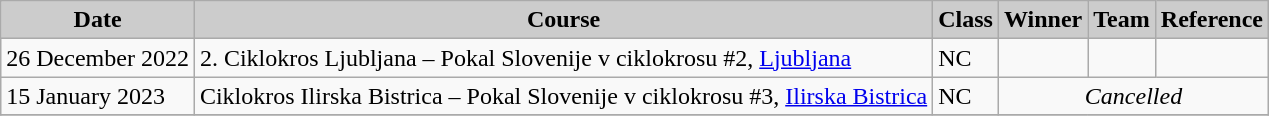<table class="wikitable sortable alternance ">
<tr>
<th scope="col" style="background-color:#CCCCCC;">Date</th>
<th scope="col" style="background-color:#CCCCCC;">Course</th>
<th scope="col" style="background-color:#CCCCCC;">Class</th>
<th scope="col" style="background-color:#CCCCCC;">Winner</th>
<th scope="col" style="background-color:#CCCCCC;">Team</th>
<th scope="col" style="background-color:#CCCCCC;">Reference</th>
</tr>
<tr>
<td>26 December 2022</td>
<td> 2. Ciklokros Ljubljana – Pokal Slovenije v ciklokrosu #2, <a href='#'>Ljubljana</a></td>
<td>NC</td>
<td></td>
<td></td>
<td></td>
</tr>
<tr>
<td>15 January 2023</td>
<td> Ciklokros Ilirska Bistrica – Pokal Slovenije v ciklokrosu #3, <a href='#'>Ilirska Bistrica</a></td>
<td>NC</td>
<td colspan="3" align="center"><em>Cancelled</em></td>
</tr>
<tr>
</tr>
</table>
